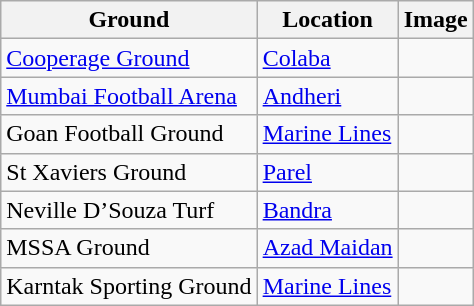<table class="wikitable sortable">
<tr>
<th>Ground</th>
<th>Location</th>
<th>Image</th>
</tr>
<tr>
<td><a href='#'>Cooperage Ground</a></td>
<td><a href='#'>Colaba</a></td>
<td></td>
</tr>
<tr>
<td><a href='#'>Mumbai Football Arena</a></td>
<td><a href='#'>Andheri</a></td>
<td></td>
</tr>
<tr>
<td>Goan Football Ground</td>
<td><a href='#'>Marine Lines</a></td>
<td></td>
</tr>
<tr>
<td>St Xaviers Ground</td>
<td><a href='#'>Parel</a></td>
<td></td>
</tr>
<tr>
<td>Neville D’Souza Turf</td>
<td><a href='#'>Bandra</a></td>
<td></td>
</tr>
<tr>
<td>MSSA Ground</td>
<td><a href='#'>Azad Maidan</a></td>
<td></td>
</tr>
<tr>
<td>Karntak Sporting Ground</td>
<td><a href='#'>Marine Lines</a></td>
<td></td>
</tr>
</table>
